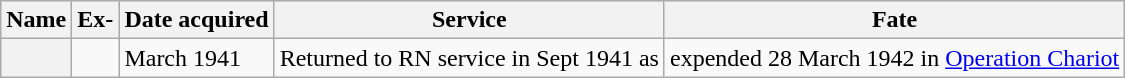<table class="wikitable sortable plainrowheaders">
<tr>
<th scope="col">Name</th>
<th scope="col">Ex-</th>
<th scope="col">Date acquired</th>
<th scope="col" class="unsortable">Service</th>
<th scope="col" class="unsortable">Fate</th>
</tr>
<tr>
<th scope="row"></th>
<td></td>
<td>March 1941</td>
<td>Returned to RN service in Sept 1941 as </td>
<td>expended 28 March 1942 in <a href='#'>Operation Chariot</a></td>
</tr>
</table>
